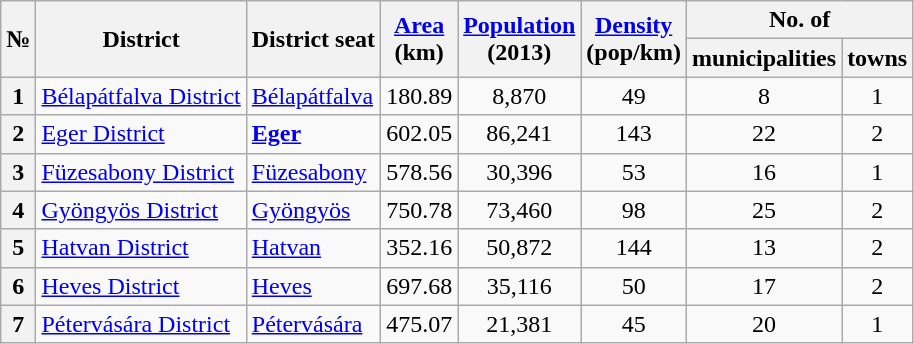<table class="wikitable sortable">
<tr>
<th rowspan=2>№</th>
<th rowspan=2>District</th>
<th rowspan=2>District seat</th>
<th rowspan=2><a href='#'>Area</a><br>(km)</th>
<th rowspan=2><a href='#'>Population</a><br>(2013)</th>
<th rowspan=2><a href='#'>Density</a><br>(pop/km)</th>
<th colspan=2>No. of</th>
</tr>
<tr>
<th>municipalities</th>
<th>towns</th>
</tr>
<tr>
<th>1</th>
<td><a href='#'>Bélapátfalva District</a></td>
<td><a href='#'>Bélapátfalva</a></td>
<td>180.89</td>
<td align="center">8,870</td>
<td align="center">49</td>
<td align="center">8</td>
<td align="center">1</td>
</tr>
<tr>
<th>2</th>
<td><a href='#'>Eger District</a></td>
<td><strong><a href='#'>Eger</a></strong></td>
<td>602.05</td>
<td align="center">86,241</td>
<td align="center">143</td>
<td align="center">22</td>
<td align="center">2</td>
</tr>
<tr>
<th>3</th>
<td><a href='#'>Füzesabony District</a></td>
<td><a href='#'>Füzesabony</a></td>
<td>578.56</td>
<td align="center">30,396</td>
<td align="center">53</td>
<td align="center">16</td>
<td align="center">1</td>
</tr>
<tr>
<th>4</th>
<td><a href='#'>Gyöngyös District</a></td>
<td><a href='#'>Gyöngyös</a></td>
<td>750.78</td>
<td align="center">73,460</td>
<td align="center">98</td>
<td align="center">25</td>
<td align="center">2</td>
</tr>
<tr>
<th>5</th>
<td><a href='#'>Hatvan District</a></td>
<td><a href='#'>Hatvan</a></td>
<td>352.16</td>
<td align="center">50,872</td>
<td align="center">144</td>
<td align="center">13</td>
<td align="center">2</td>
</tr>
<tr>
<th>6</th>
<td><a href='#'>Heves District</a></td>
<td><a href='#'>Heves</a></td>
<td>697.68</td>
<td align="center">35,116</td>
<td align="center">50</td>
<td align="center">17</td>
<td align="center">2</td>
</tr>
<tr>
<th>7</th>
<td><a href='#'>Pétervására District</a></td>
<td><a href='#'>Pétervására</a></td>
<td>475.07</td>
<td align="center">21,381</td>
<td align="center">45</td>
<td align="center">20</td>
<td align="center">1</td>
</tr>
</table>
